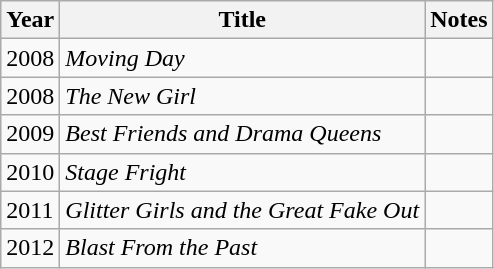<table class="wikitable sortable">
<tr>
<th>Year</th>
<th>Title</th>
<th>Notes</th>
</tr>
<tr>
<td>2008</td>
<td><em>Moving Day</em></td>
<td></td>
</tr>
<tr>
<td>2008</td>
<td><em>The New Girl</em></td>
<td></td>
</tr>
<tr>
<td>2009</td>
<td><em>Best Friends and Drama Queens</em></td>
<td></td>
</tr>
<tr>
<td>2010</td>
<td><em>Stage Fright</em></td>
<td></td>
</tr>
<tr>
<td>2011</td>
<td><em>Glitter Girls and the Great Fake Out</em></td>
<td></td>
</tr>
<tr>
<td>2012</td>
<td><em>Blast From the Past</em></td>
<td></td>
</tr>
</table>
